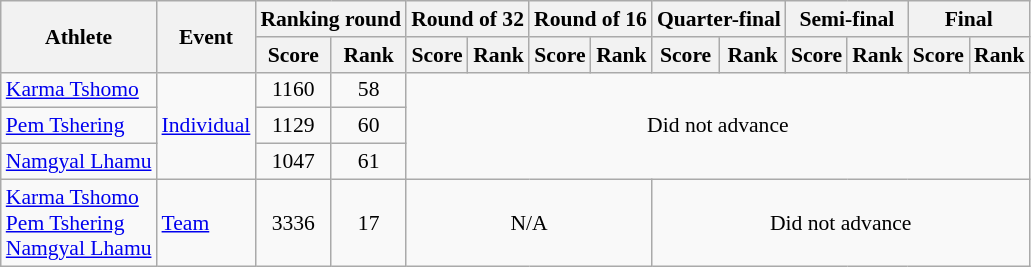<table class="wikitable" style="font-size:90%">
<tr>
<th rowspan="2">Athlete</th>
<th rowspan="2">Event</th>
<th colspan="2">Ranking round</th>
<th colspan="2">Round of 32</th>
<th colspan="2">Round of 16</th>
<th colspan="2">Quarter-final</th>
<th colspan="2">Semi-final</th>
<th colspan="2">Final</th>
</tr>
<tr>
<th>Score</th>
<th>Rank</th>
<th>Score</th>
<th>Rank</th>
<th>Score</th>
<th>Rank</th>
<th>Score</th>
<th>Rank</th>
<th>Score</th>
<th>Rank</th>
<th>Score</th>
<th>Rank</th>
</tr>
<tr>
<td><a href='#'>Karma Tshomo</a></td>
<td rowspan="3"><a href='#'>Individual</a></td>
<td align=center>1160</td>
<td align=center>58</td>
<td colspan="10" rowspan="3" align="center">Did not advance</td>
</tr>
<tr>
<td><a href='#'>Pem Tshering</a></td>
<td align=center>1129</td>
<td align=center>60</td>
</tr>
<tr>
<td><a href='#'>Namgyal Lhamu</a></td>
<td align=center>1047</td>
<td align=center>61</td>
</tr>
<tr>
<td align=left><a href='#'>Karma Tshomo</a><br><a href='#'>Pem Tshering</a><br><a href='#'>Namgyal Lhamu</a></td>
<td align=left><a href='#'>Team</a></td>
<td align=center>3336</td>
<td align=center>17</td>
<td align=center colspan=4>N/A</td>
<td align=center colspan=6>Did not advance</td>
</tr>
</table>
